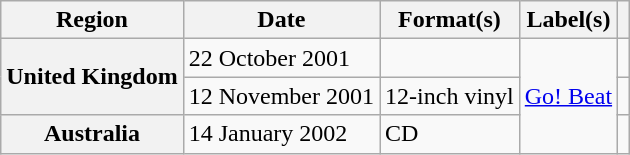<table class="wikitable plainrowheaders">
<tr>
<th scope="col">Region</th>
<th scope="col">Date</th>
<th scope="col">Format(s)</th>
<th scope="col">Label(s)</th>
<th scope="col"></th>
</tr>
<tr>
<th scope="row" rowspan="2">United Kingdom</th>
<td>22 October 2001</td>
<td></td>
<td rowspan="3"><a href='#'>Go! Beat</a></td>
<td></td>
</tr>
<tr>
<td>12 November 2001</td>
<td>12-inch vinyl</td>
<td></td>
</tr>
<tr>
<th scope="row">Australia</th>
<td>14 January 2002</td>
<td>CD</td>
<td></td>
</tr>
</table>
